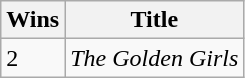<table class="wikitable">
<tr>
<th>Wins</th>
<th>Title</th>
</tr>
<tr>
<td>2</td>
<td><em>The Golden Girls</em></td>
</tr>
</table>
